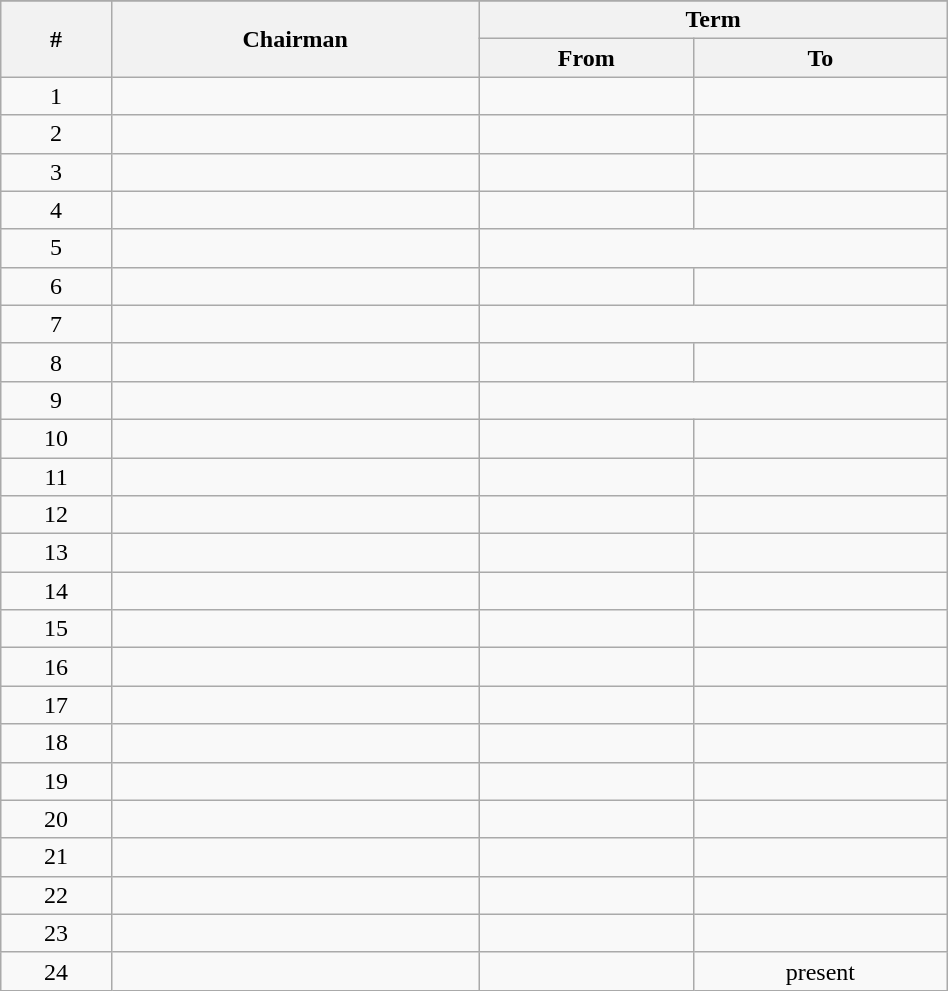<table class="wikitable" style="margin-left: auto; margin-right: auto; text-align:center;" width=50%>
<tr>
</tr>
<tr>
<th rowspan=2>#</th>
<th rowspan=2>Chairman</th>
<th colspan=2>Term</th>
</tr>
<tr>
<th>From</th>
<th>To</th>
</tr>
<tr>
<td>1</td>
<td></td>
<td></td>
<td></td>
</tr>
<tr>
<td>2</td>
<td></td>
<td></td>
<td></td>
</tr>
<tr>
<td>3</td>
<td></td>
<td></td>
<td></td>
</tr>
<tr>
<td>4</td>
<td></td>
<td></td>
<td></td>
</tr>
<tr>
<td>5</td>
<td></td>
<td colspan=2></td>
</tr>
<tr>
<td>6</td>
<td></td>
<td></td>
<td></td>
</tr>
<tr>
<td>7</td>
<td></td>
<td colspan=2></td>
</tr>
<tr>
<td>8</td>
<td></td>
<td></td>
<td></td>
</tr>
<tr>
<td>9</td>
<td></td>
<td colspan=2></td>
</tr>
<tr>
<td>10</td>
<td></td>
<td></td>
<td></td>
</tr>
<tr>
<td>11</td>
<td></td>
<td></td>
<td></td>
</tr>
<tr>
<td>12</td>
<td></td>
<td></td>
<td></td>
</tr>
<tr>
<td>13</td>
<td></td>
<td></td>
<td></td>
</tr>
<tr>
<td>14</td>
<td></td>
<td></td>
<td></td>
</tr>
<tr>
<td>15</td>
<td></td>
<td></td>
<td></td>
</tr>
<tr>
<td>16</td>
<td></td>
<td></td>
<td></td>
</tr>
<tr>
<td>17</td>
<td></td>
<td></td>
<td></td>
</tr>
<tr>
<td>18</td>
<td></td>
<td></td>
<td></td>
</tr>
<tr>
<td>19</td>
<td></td>
<td></td>
<td></td>
</tr>
<tr>
<td>20</td>
<td></td>
<td></td>
<td></td>
</tr>
<tr>
<td>21</td>
<td></td>
<td></td>
<td></td>
</tr>
<tr>
<td>22</td>
<td></td>
<td></td>
<td></td>
</tr>
<tr>
<td>23</td>
<td></td>
<td></td>
<td></td>
</tr>
<tr>
<td>24</td>
<td></td>
<td></td>
<td>present</td>
</tr>
</table>
